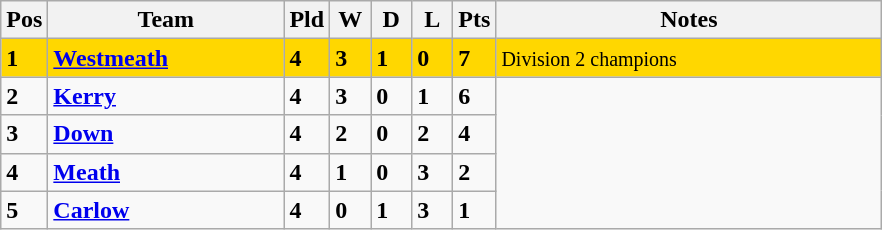<table class="wikitable" style="text-align: centre;">
<tr>
<th width=20>Pos</th>
<th width=150>Team</th>
<th width=20>Pld</th>
<th width=20>W</th>
<th width=20>D</th>
<th width=20>L</th>
<th width=20>Pts</th>
<th width=250>Notes</th>
</tr>
<tr style="background:gold;">
<td><strong>1</strong></td>
<td align=left><strong> <a href='#'>Westmeath</a> </strong></td>
<td><strong>4</strong></td>
<td><strong>3</strong></td>
<td><strong>1</strong></td>
<td><strong>0</strong></td>
<td><strong>7</strong></td>
<td><small> Division 2 champions</small></td>
</tr>
<tr style>
<td><strong>2</strong></td>
<td align=left><strong> <a href='#'>Kerry</a> </strong></td>
<td><strong>4</strong></td>
<td><strong>3</strong></td>
<td><strong>0</strong></td>
<td><strong>1</strong></td>
<td><strong>6</strong></td>
</tr>
<tr style>
<td><strong>3</strong></td>
<td align=left><strong> <a href='#'>Down</a> </strong></td>
<td><strong>4</strong></td>
<td><strong>2</strong></td>
<td><strong>0</strong></td>
<td><strong>2</strong></td>
<td><strong>4</strong></td>
</tr>
<tr style>
<td><strong>4</strong></td>
<td align=left><strong> <a href='#'>Meath</a> </strong></td>
<td><strong>4</strong></td>
<td><strong>1</strong></td>
<td><strong>0</strong></td>
<td><strong>3</strong></td>
<td><strong>2</strong></td>
</tr>
<tr style>
<td><strong>5</strong></td>
<td align=left><strong> <a href='#'>Carlow</a> </strong></td>
<td><strong>4</strong></td>
<td><strong>0</strong></td>
<td><strong>1</strong></td>
<td><strong>3</strong></td>
<td><strong>1</strong></td>
</tr>
</table>
